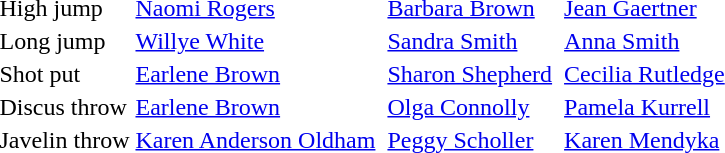<table>
<tr>
<td>High jump</td>
<td><a href='#'>Naomi Rogers</a></td>
<td></td>
<td><a href='#'>Barbara Brown</a></td>
<td></td>
<td><a href='#'>Jean Gaertner</a></td>
<td></td>
</tr>
<tr>
<td>Long jump</td>
<td><a href='#'>Willye White</a></td>
<td> <strong></strong></td>
<td><a href='#'>Sandra Smith</a></td>
<td></td>
<td><a href='#'>Anna Smith</a></td>
<td></td>
</tr>
<tr>
<td>Shot put</td>
<td><a href='#'>Earlene Brown</a></td>
<td></td>
<td><a href='#'>Sharon Shepherd</a></td>
<td></td>
<td><a href='#'>Cecilia Rutledge</a></td>
<td></td>
</tr>
<tr>
<td>Discus throw</td>
<td><a href='#'>Earlene Brown</a></td>
<td> <strong></strong></td>
<td><a href='#'>Olga Connolly</a></td>
<td></td>
<td><a href='#'>Pamela Kurrell</a></td>
<td></td>
</tr>
<tr>
<td>Javelin throw</td>
<td><a href='#'>Karen Anderson Oldham</a></td>
<td><strong></strong></td>
<td><a href='#'>Peggy Scholler</a></td>
<td></td>
<td><a href='#'>Karen Mendyka</a></td>
<td></td>
</tr>
</table>
